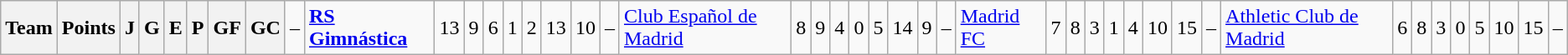<table class="wikitable">
<tr>
<th>Team</th>
<th>Points</th>
<th>J</th>
<th>G</th>
<th>E</th>
<th>P</th>
<th>GF</th>
<th>GC</th>
<td>–</td>
<td><strong><a href='#'>RS Gimnástica</a></strong></td>
<td>13</td>
<td>9</td>
<td>6</td>
<td>1</td>
<td>2</td>
<td>13</td>
<td>10</td>
<td>–</td>
<td><a href='#'>Club Español de Madrid</a></td>
<td>8</td>
<td>9</td>
<td>4</td>
<td>0</td>
<td>5</td>
<td>14</td>
<td>9</td>
<td>–</td>
<td><a href='#'>Madrid FC</a></td>
<td>7</td>
<td>8</td>
<td>3</td>
<td>1</td>
<td>4</td>
<td>10</td>
<td>15</td>
<td>–</td>
<td><a href='#'>Athletic Club de Madrid</a></td>
<td>6</td>
<td>8</td>
<td>3</td>
<td>0</td>
<td>5</td>
<td>10</td>
<td>15</td>
<td>–</td>
</tr>
</table>
